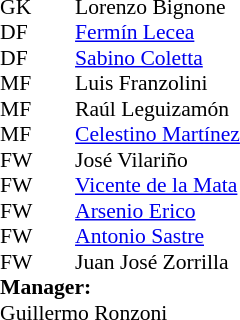<table style="font-size:90%; margin:0.2em auto;" cellspacing="0" cellpadding="0">
<tr>
<th width="25"></th>
<th width="25"></th>
</tr>
<tr>
<td>GK</td>
<td></td>
<td> Lorenzo Bignone</td>
</tr>
<tr>
<td>DF</td>
<td></td>
<td> <a href='#'>Fermín Lecea</a></td>
</tr>
<tr>
<td>DF</td>
<td></td>
<td> <a href='#'>Sabino Coletta</a></td>
</tr>
<tr>
<td>MF</td>
<td></td>
<td> Luis Franzolini</td>
</tr>
<tr>
<td>MF</td>
<td></td>
<td> Raúl Leguizamón</td>
</tr>
<tr>
<td>MF</td>
<td></td>
<td> <a href='#'>Celestino Martínez</a></td>
</tr>
<tr>
<td>FW</td>
<td></td>
<td> José Vilariño</td>
</tr>
<tr>
<td>FW</td>
<td></td>
<td> <a href='#'>Vicente de la Mata</a></td>
</tr>
<tr>
<td>FW</td>
<td></td>
<td> <a href='#'>Arsenio Erico</a></td>
</tr>
<tr>
<td>FW</td>
<td></td>
<td> <a href='#'>Antonio Sastre</a></td>
</tr>
<tr>
<td>FW</td>
<td></td>
<td> Juan José Zorrilla</td>
</tr>
<tr>
<td colspan=3><strong>Manager:</strong></td>
</tr>
<tr>
<td colspan=4> Guillermo Ronzoni</td>
</tr>
</table>
